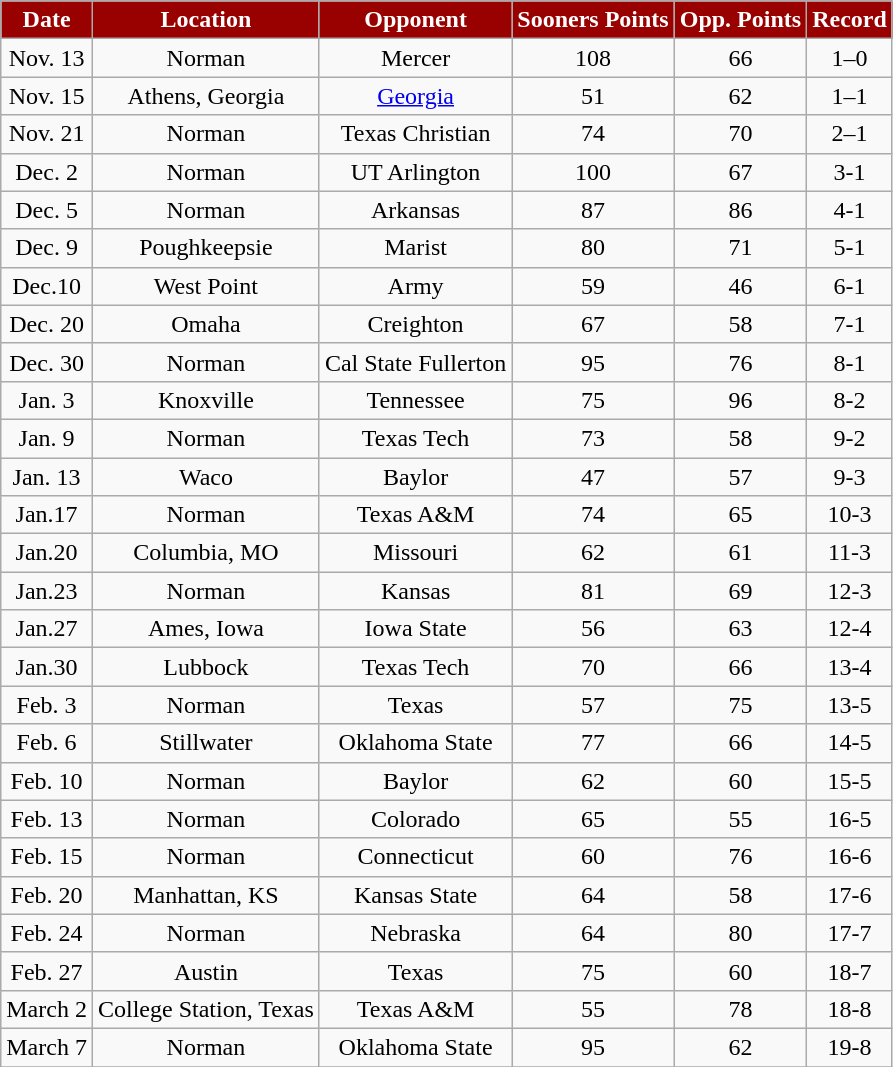<table class="wikitable" style="text-align:center">
<tr>
<th style="background:#990000;color:white;">Date</th>
<th style="background:#990000;color:white;">Location</th>
<th style="background:#990000;color:white;">Opponent</th>
<th style="background:#990000;color:white;">Sooners Points</th>
<th style="background:#990000;color:white;">Opp. Points</th>
<th style="background:#990000;color:white;">Record</th>
</tr>
<tr>
<td>Nov. 13</td>
<td>Norman</td>
<td>Mercer</td>
<td>108</td>
<td>66</td>
<td>1–0</td>
</tr>
<tr>
<td>Nov. 15</td>
<td>Athens, Georgia</td>
<td><a href='#'>Georgia</a></td>
<td>51</td>
<td>62</td>
<td>1–1</td>
</tr>
<tr>
<td>Nov. 21</td>
<td>Norman</td>
<td>Texas Christian</td>
<td>74</td>
<td>70</td>
<td>2–1</td>
</tr>
<tr>
<td>Dec. 2</td>
<td>Norman</td>
<td>UT Arlington</td>
<td>100</td>
<td>67</td>
<td>3-1</td>
</tr>
<tr>
<td>Dec. 5</td>
<td>Norman</td>
<td>Arkansas</td>
<td>87</td>
<td>86</td>
<td>4-1</td>
</tr>
<tr>
<td>Dec. 9</td>
<td>Poughkeepsie</td>
<td>Marist</td>
<td>80</td>
<td>71</td>
<td>5-1</td>
</tr>
<tr>
<td>Dec.10</td>
<td>West Point</td>
<td>Army</td>
<td>59</td>
<td>46</td>
<td>6-1</td>
</tr>
<tr>
<td>Dec. 20</td>
<td>Omaha</td>
<td>Creighton</td>
<td>67</td>
<td>58</td>
<td>7-1</td>
</tr>
<tr>
<td>Dec. 30</td>
<td>Norman</td>
<td>Cal State Fullerton</td>
<td>95</td>
<td>76</td>
<td>8-1</td>
</tr>
<tr>
<td>Jan. 3</td>
<td>Knoxville</td>
<td>Tennessee</td>
<td>75</td>
<td>96</td>
<td>8-2</td>
</tr>
<tr>
<td>Jan. 9</td>
<td>Norman</td>
<td>Texas Tech</td>
<td>73</td>
<td>58</td>
<td>9-2</td>
</tr>
<tr>
<td>Jan. 13</td>
<td>Waco</td>
<td>Baylor</td>
<td>47</td>
<td>57</td>
<td>9-3</td>
</tr>
<tr>
<td>Jan.17</td>
<td>Norman</td>
<td>Texas A&M</td>
<td>74</td>
<td>65</td>
<td>10-3</td>
</tr>
<tr>
<td>Jan.20</td>
<td>Columbia, MO</td>
<td>Missouri</td>
<td>62</td>
<td>61</td>
<td>11-3</td>
</tr>
<tr>
<td>Jan.23</td>
<td>Norman</td>
<td>Kansas</td>
<td>81</td>
<td>69</td>
<td>12-3</td>
</tr>
<tr>
<td>Jan.27</td>
<td>Ames, Iowa</td>
<td>Iowa State</td>
<td>56</td>
<td>63</td>
<td>12-4</td>
</tr>
<tr>
<td>Jan.30</td>
<td>Lubbock</td>
<td>Texas Tech</td>
<td>70</td>
<td>66</td>
<td>13-4</td>
</tr>
<tr>
<td>Feb. 3</td>
<td>Norman</td>
<td>Texas</td>
<td>57</td>
<td>75</td>
<td>13-5</td>
</tr>
<tr>
<td>Feb. 6</td>
<td>Stillwater</td>
<td>Oklahoma State</td>
<td>77</td>
<td>66</td>
<td>14-5</td>
</tr>
<tr>
<td>Feb. 10</td>
<td>Norman</td>
<td>Baylor</td>
<td>62</td>
<td>60</td>
<td>15-5</td>
</tr>
<tr>
<td>Feb. 13</td>
<td>Norman</td>
<td>Colorado</td>
<td>65</td>
<td>55</td>
<td>16-5</td>
</tr>
<tr>
<td>Feb. 15</td>
<td>Norman</td>
<td>Connecticut</td>
<td>60</td>
<td>76</td>
<td>16-6</td>
</tr>
<tr>
<td>Feb. 20</td>
<td>Manhattan, KS</td>
<td>Kansas State</td>
<td>64</td>
<td>58</td>
<td>17-6</td>
</tr>
<tr>
<td>Feb. 24</td>
<td>Norman</td>
<td>Nebraska</td>
<td>64</td>
<td>80</td>
<td>17-7</td>
</tr>
<tr>
<td>Feb. 27</td>
<td>Austin</td>
<td>Texas</td>
<td>75</td>
<td>60</td>
<td>18-7</td>
</tr>
<tr>
<td>March 2</td>
<td>College Station, Texas</td>
<td>Texas A&M</td>
<td>55</td>
<td>78</td>
<td>18-8</td>
</tr>
<tr>
<td>March 7</td>
<td>Norman</td>
<td>Oklahoma State</td>
<td>95</td>
<td>62</td>
<td>19-8</td>
</tr>
<tr>
</tr>
</table>
